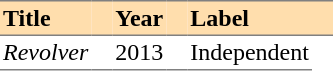<table cellspacing="0" cellpadding="2" border="0">
<tr style="background:#ffdead;">
<th style="text-align:left; border-bottom:1px solid gray; border-top:1px solid gray;">Title</th>
<th style="width:10px; border-bottom:1px solid gray; border-top:1px solid gray;"></th>
<th style="text-align:left; border-bottom:1px solid gray; border-top:1px solid gray;">Year</th>
<th style="width:10px; border-bottom:1px solid gray; border-top:1px solid gray;"></th>
<th style="text-align:left; border-bottom:1px solid gray; border-top:1px solid gray;">Label</th>
<th style="width:10px; border-bottom:1px solid gray; border-top:1px solid gray;"></th>
</tr>
<tr>
<td style="border-bottom:1px solid gray;"><em>Revolver</em></td>
<td style="border-bottom:1px solid gray;"></td>
<td style="border-bottom:1px solid gray;">2013</td>
<td style="border-bottom:1px solid gray;"></td>
<td style="border-bottom:1px solid gray;">Independent</td>
</tr>
</table>
